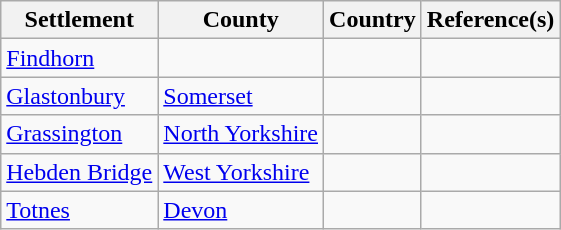<table class="wikitable sortable">
<tr>
<th>Settlement</th>
<th>County</th>
<th>Country</th>
<th>Reference(s)</th>
</tr>
<tr>
<td><a href='#'>Findhorn</a></td>
<td></td>
<td></td>
<td></td>
</tr>
<tr>
<td><a href='#'>Glastonbury</a></td>
<td><a href='#'>Somerset</a></td>
<td></td>
<td></td>
</tr>
<tr>
<td><a href='#'>Grassington</a></td>
<td><a href='#'>North Yorkshire</a></td>
<td></td>
<td></td>
</tr>
<tr>
<td><a href='#'>Hebden Bridge</a></td>
<td><a href='#'>West Yorkshire</a></td>
<td></td>
<td></td>
</tr>
<tr>
<td><a href='#'>Totnes</a></td>
<td><a href='#'>Devon</a></td>
<td></td>
<td></td>
</tr>
</table>
